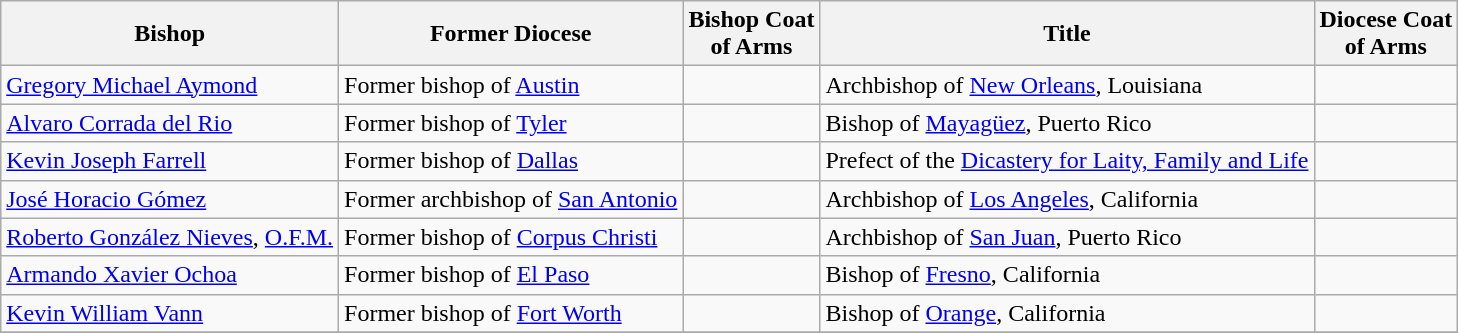<table class="wikitable sortable">
<tr>
<th>Bishop</th>
<th>Former Diocese</th>
<th class=unsortable>Bishop Coat<br>of Arms</th>
<th>Title</th>
<th class=unsortable>Diocese Coat<br>of Arms</th>
</tr>
<tr>
<td><a href='#'>Gregory Michael Aymond</a></td>
<td>Former bishop of <a href='#'>Austin</a></td>
<td></td>
<td>Archbishop of <a href='#'>New Orleans</a>, Louisiana</td>
<td></td>
</tr>
<tr>
<td><a href='#'>Alvaro Corrada del Rio</a></td>
<td>Former bishop of <a href='#'>Tyler</a></td>
<td></td>
<td>Bishop of <a href='#'>Mayagüez</a>, Puerto Rico</td>
<td></td>
</tr>
<tr>
<td><a href='#'>Kevin Joseph Farrell</a></td>
<td>Former bishop of <a href='#'>Dallas</a></td>
<td></td>
<td>Prefect of the <a href='#'>Dicastery for Laity, Family and Life</a></td>
<td></td>
</tr>
<tr>
<td><a href='#'>José Horacio Gómez</a></td>
<td>Former archbishop of <a href='#'>San Antonio</a></td>
<td></td>
<td>Archbishop of <a href='#'>Los Angeles</a>, California</td>
<td></td>
</tr>
<tr>
<td><a href='#'>Roberto González Nieves</a>, <a href='#'>O.F.M.</a></td>
<td>Former bishop of <a href='#'>Corpus Christi</a></td>
<td></td>
<td>Archbishop of <a href='#'>San Juan</a>, Puerto Rico</td>
<td></td>
</tr>
<tr>
<td><a href='#'>Armando Xavier Ochoa</a></td>
<td>Former bishop of <a href='#'>El Paso</a></td>
<td></td>
<td>Bishop of <a href='#'>Fresno</a>, California</td>
<td></td>
</tr>
<tr>
<td><a href='#'>Kevin William Vann</a></td>
<td>Former bishop of <a href='#'>Fort Worth</a></td>
<td></td>
<td>Bishop of <a href='#'>Orange</a>, California</td>
<td></td>
</tr>
<tr>
</tr>
</table>
